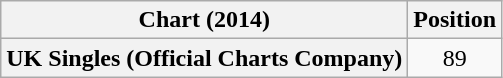<table class="wikitable plainrowheaders">
<tr>
<th>Chart (2014)</th>
<th>Position</th>
</tr>
<tr>
<th scope="row">UK Singles (Official Charts Company)</th>
<td style="text-align:center;">89</td>
</tr>
</table>
